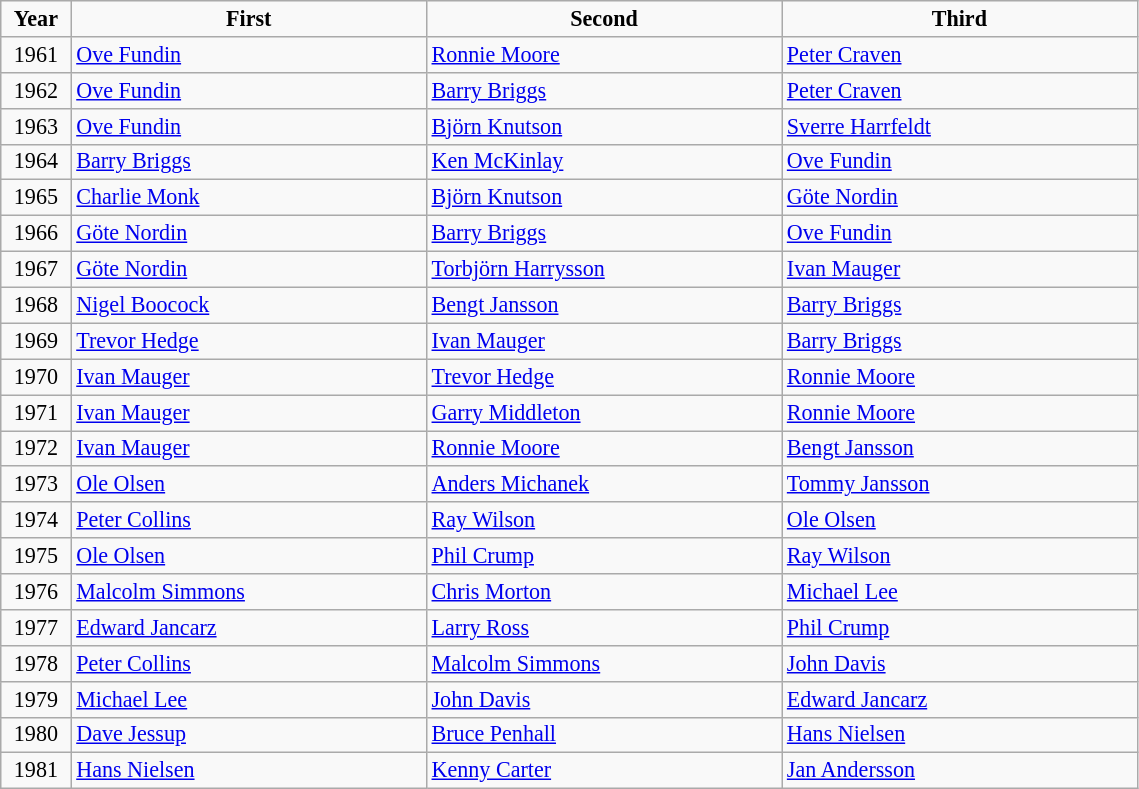<table class="wikitable" style="font-size: 92%">
<tr align=center>
<td width=40px  ><strong>Year</strong></td>
<td width=230px ><strong>First</strong></td>
<td width=230px ><strong>Second</strong></td>
<td width=230px ><strong>Third</strong></td>
</tr>
<tr>
<td align=center>1961</td>
<td> <a href='#'>Ove Fundin</a></td>
<td> <a href='#'>Ronnie Moore</a></td>
<td> <a href='#'>Peter Craven</a></td>
</tr>
<tr>
<td align=center>1962</td>
<td> <a href='#'>Ove Fundin</a></td>
<td> <a href='#'>Barry Briggs</a></td>
<td> <a href='#'>Peter Craven</a></td>
</tr>
<tr>
<td align=center>1963</td>
<td> <a href='#'>Ove Fundin</a></td>
<td> <a href='#'>Björn Knutson</a></td>
<td> <a href='#'>Sverre Harrfeldt</a></td>
</tr>
<tr>
<td align=center>1964</td>
<td> <a href='#'>Barry Briggs</a></td>
<td> <a href='#'>Ken McKinlay</a></td>
<td> <a href='#'>Ove Fundin</a></td>
</tr>
<tr>
<td align=center>1965</td>
<td> <a href='#'>Charlie Monk</a></td>
<td> <a href='#'>Björn Knutson</a></td>
<td> <a href='#'>Göte Nordin</a></td>
</tr>
<tr>
<td align=center>1966</td>
<td> <a href='#'>Göte Nordin</a></td>
<td> <a href='#'>Barry Briggs</a></td>
<td> <a href='#'>Ove Fundin</a></td>
</tr>
<tr>
<td align=center>1967</td>
<td> <a href='#'>Göte Nordin</a></td>
<td> <a href='#'>Torbjörn Harrysson</a></td>
<td> <a href='#'>Ivan Mauger</a></td>
</tr>
<tr>
<td align=center>1968</td>
<td> <a href='#'>Nigel Boocock</a></td>
<td> <a href='#'>Bengt Jansson</a></td>
<td> <a href='#'>Barry Briggs</a></td>
</tr>
<tr>
<td align=center>1969</td>
<td> <a href='#'>Trevor Hedge</a></td>
<td> <a href='#'>Ivan Mauger</a></td>
<td> <a href='#'>Barry Briggs</a></td>
</tr>
<tr>
<td align=center>1970</td>
<td> <a href='#'>Ivan Mauger</a></td>
<td> <a href='#'>Trevor Hedge</a></td>
<td> <a href='#'>Ronnie Moore</a></td>
</tr>
<tr>
<td align=center>1971</td>
<td> <a href='#'>Ivan Mauger</a></td>
<td> <a href='#'>Garry Middleton</a></td>
<td> <a href='#'>Ronnie Moore</a></td>
</tr>
<tr>
<td align=center>1972</td>
<td> <a href='#'>Ivan Mauger</a></td>
<td> <a href='#'>Ronnie Moore</a></td>
<td> <a href='#'>Bengt Jansson</a></td>
</tr>
<tr>
<td align=center>1973</td>
<td> <a href='#'>Ole Olsen</a></td>
<td> <a href='#'>Anders Michanek</a></td>
<td> <a href='#'>Tommy Jansson</a></td>
</tr>
<tr>
<td align=center>1974</td>
<td> <a href='#'>Peter Collins</a></td>
<td> <a href='#'>Ray Wilson</a></td>
<td> <a href='#'>Ole Olsen</a></td>
</tr>
<tr>
<td align=center>1975</td>
<td> <a href='#'>Ole Olsen</a></td>
<td> <a href='#'>Phil Crump</a></td>
<td> <a href='#'>Ray Wilson</a></td>
</tr>
<tr>
<td align=center>1976</td>
<td> <a href='#'>Malcolm Simmons</a></td>
<td> <a href='#'>Chris Morton</a></td>
<td> <a href='#'>Michael Lee</a></td>
</tr>
<tr>
<td align=center>1977</td>
<td> <a href='#'>Edward Jancarz</a></td>
<td> <a href='#'>Larry Ross</a></td>
<td> <a href='#'>Phil Crump</a></td>
</tr>
<tr>
<td align=center>1978</td>
<td> <a href='#'>Peter Collins</a></td>
<td> <a href='#'>Malcolm Simmons</a></td>
<td> <a href='#'>John Davis</a></td>
</tr>
<tr>
<td align=center>1979</td>
<td> <a href='#'>Michael Lee</a></td>
<td> <a href='#'>John Davis</a></td>
<td> <a href='#'>Edward Jancarz</a></td>
</tr>
<tr>
<td align=center>1980</td>
<td> <a href='#'>Dave Jessup</a></td>
<td> <a href='#'>Bruce Penhall</a></td>
<td> <a href='#'>Hans Nielsen</a></td>
</tr>
<tr>
<td align=center>1981</td>
<td> <a href='#'>Hans Nielsen</a></td>
<td> <a href='#'>Kenny Carter</a></td>
<td> <a href='#'>Jan Andersson</a></td>
</tr>
</table>
